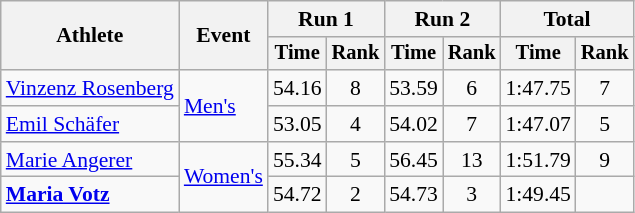<table class="wikitable" style="font-size:90%">
<tr>
<th rowspan="2">Athlete</th>
<th rowspan="2">Event</th>
<th colspan="2">Run 1</th>
<th colspan="2">Run 2</th>
<th colspan="2">Total</th>
</tr>
<tr style="font-size:95%">
<th>Time</th>
<th>Rank</th>
<th>Time</th>
<th>Rank</th>
<th>Time</th>
<th>Rank</th>
</tr>
<tr align=center>
<td align=left><a href='#'>Vinzenz Rosenberg</a></td>
<td align=left rowspan=2><a href='#'>Men's</a></td>
<td>54.16</td>
<td>8</td>
<td>53.59</td>
<td>6</td>
<td>1:47.75</td>
<td>7</td>
</tr>
<tr align=center>
<td align=left><a href='#'>Emil Schäfer</a></td>
<td>53.05</td>
<td>4</td>
<td>54.02</td>
<td>7</td>
<td>1:47.07</td>
<td>5</td>
</tr>
<tr align=center>
<td align=left><a href='#'>Marie Angerer</a></td>
<td align=left rowspan=2><a href='#'>Women's</a></td>
<td>55.34</td>
<td>5</td>
<td>56.45</td>
<td>13</td>
<td>1:51.79</td>
<td>9</td>
</tr>
<tr align=center>
<td align=left><strong><a href='#'>Maria Votz</a></strong></td>
<td>54.72</td>
<td>2</td>
<td>54.73</td>
<td>3</td>
<td>1:49.45</td>
<td></td>
</tr>
</table>
